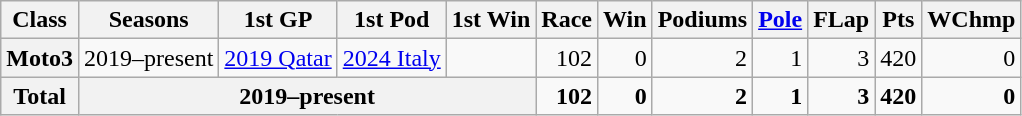<table class="wikitable" style="text-align:right;">
<tr>
<th>Class</th>
<th>Seasons</th>
<th>1st GP</th>
<th>1st Pod</th>
<th>1st Win</th>
<th>Race</th>
<th>Win</th>
<th>Podiums</th>
<th><a href='#'>Pole</a></th>
<th>FLap</th>
<th>Pts</th>
<th>WChmp</th>
</tr>
<tr>
<th>Moto3</th>
<td>2019–present</td>
<td style="text-align:left;"><a href='#'>2019 Qatar</a></td>
<td style="text-align:left;"><a href='#'>2024 Italy</a></td>
<td style="text-align:left;"></td>
<td>102</td>
<td>0</td>
<td>2</td>
<td>1</td>
<td>3</td>
<td>420</td>
<td>0</td>
</tr>
<tr>
<th>Total</th>
<th colspan="4">2019–present</th>
<td><strong>102</strong></td>
<td><strong>0</strong></td>
<td><strong>2</strong></td>
<td><strong>1</strong></td>
<td><strong>3</strong></td>
<td><strong>420</strong></td>
<td><strong>0</strong></td>
</tr>
</table>
